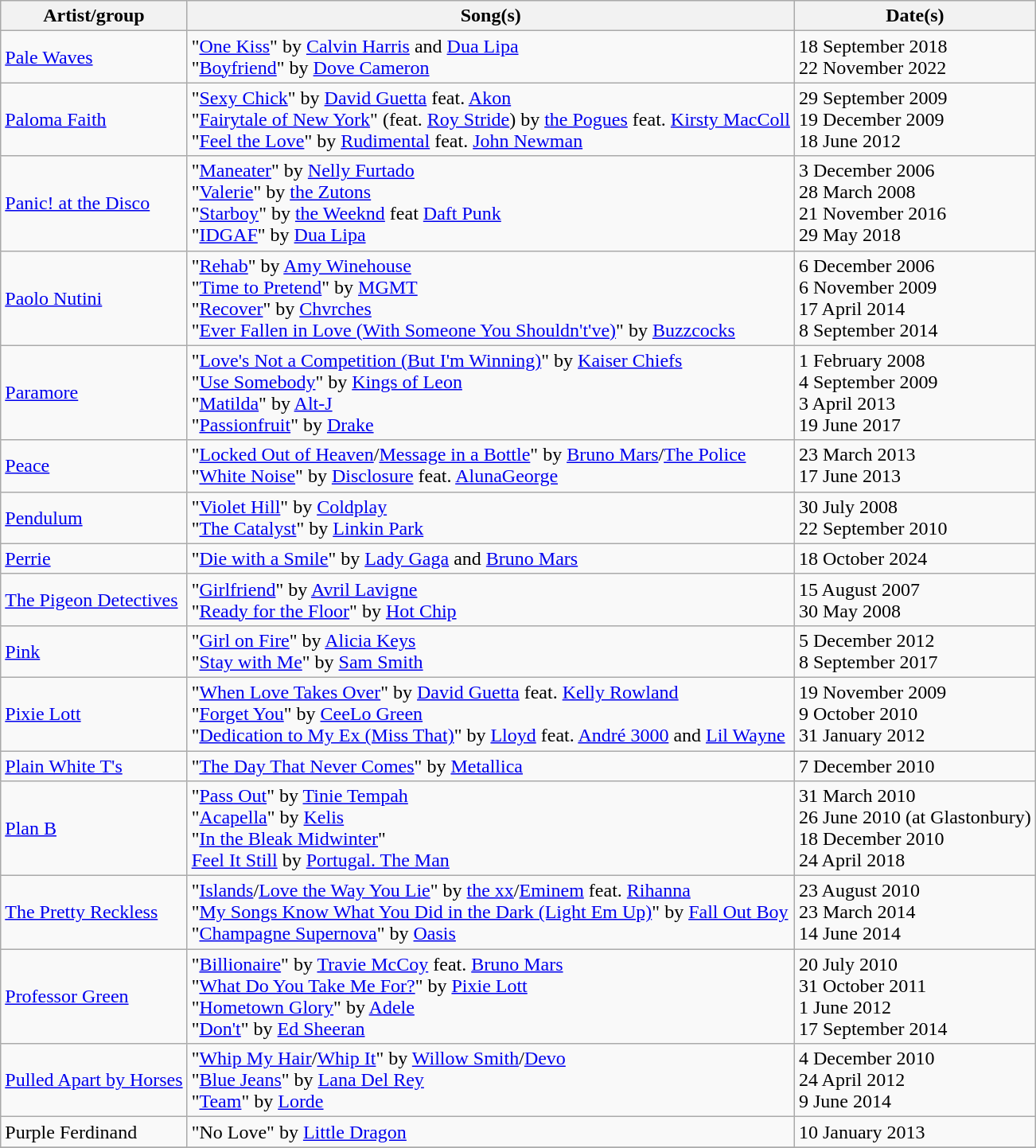<table class="wikitable">
<tr>
<th>Artist/group</th>
<th>Song(s)</th>
<th>Date(s)</th>
</tr>
<tr>
<td><a href='#'>Pale Waves</a></td>
<td>"<a href='#'>One Kiss</a>" by <a href='#'>Calvin Harris</a> and <a href='#'>Dua Lipa</a><br>"<a href='#'>Boyfriend</a>" by <a href='#'>Dove Cameron</a></td>
<td>18 September 2018<br>22 November 2022</td>
</tr>
<tr>
<td><a href='#'>Paloma Faith</a></td>
<td>"<a href='#'>Sexy Chick</a>" by <a href='#'>David Guetta</a> feat. <a href='#'>Akon</a><br>"<a href='#'>Fairytale of New York</a>" (feat. <a href='#'>Roy Stride</a>) by <a href='#'>the Pogues</a> feat. <a href='#'>Kirsty MacColl</a><br>"<a href='#'>Feel the Love</a>" by <a href='#'>Rudimental</a> feat. <a href='#'>John Newman</a></td>
<td>29 September 2009<br>19 December 2009<br>18 June 2012</td>
</tr>
<tr>
<td><a href='#'>Panic! at the Disco</a></td>
<td>"<a href='#'>Maneater</a>" by <a href='#'>Nelly Furtado</a><br>  "<a href='#'>Valerie</a>" by <a href='#'>the Zutons</a><br>"<a href='#'>Starboy</a>" by <a href='#'>the Weeknd</a> feat <a href='#'>Daft Punk</a><br>"<a href='#'>IDGAF</a>" by <a href='#'>Dua Lipa</a></td>
<td>3 December 2006<br>28 March 2008<br>21 November 2016<br>29 May 2018</td>
</tr>
<tr>
<td><a href='#'>Paolo Nutini</a></td>
<td>"<a href='#'>Rehab</a>" by <a href='#'>Amy Winehouse</a>  <br> "<a href='#'>Time to Pretend</a>" by <a href='#'>MGMT</a><br>"<a href='#'>Recover</a>" by <a href='#'>Chvrches</a><br>"<a href='#'>Ever Fallen in Love (With Someone You Shouldn't've)</a>" by <a href='#'>Buzzcocks</a></td>
<td>6 December 2006<br> 6 November 2009<br>17 April 2014<br>8 September 2014</td>
</tr>
<tr>
<td><a href='#'>Paramore</a></td>
<td>"<a href='#'>Love's Not a Competition (But I'm Winning)</a>" by <a href='#'>Kaiser Chiefs</a><br>"<a href='#'>Use Somebody</a>" by <a href='#'>Kings of Leon</a><br>"<a href='#'>Matilda</a>" by <a href='#'>Alt-J</a><br>"<a href='#'>Passionfruit</a>" by <a href='#'>Drake</a></td>
<td>1 February 2008<br>4 September 2009<br>3 April 2013<br>19 June 2017</td>
</tr>
<tr>
<td><a href='#'>Peace</a></td>
<td>"<a href='#'>Locked Out of Heaven</a>/<a href='#'>Message in a Bottle</a>" by <a href='#'>Bruno Mars</a>/<a href='#'>The Police</a><br>"<a href='#'>White Noise</a>" by <a href='#'>Disclosure</a> feat. <a href='#'>AlunaGeorge</a></td>
<td>23 March 2013<br>17 June 2013</td>
</tr>
<tr>
<td><a href='#'>Pendulum</a></td>
<td>"<a href='#'>Violet Hill</a>" by <a href='#'>Coldplay</a><br>"<a href='#'>The Catalyst</a>" by <a href='#'>Linkin Park</a></td>
<td>30 July 2008<br>22 September 2010</td>
</tr>
<tr>
<td><a href='#'>Perrie</a></td>
<td>"<a href='#'>Die with a Smile</a>" by <a href='#'>Lady Gaga</a> and <a href='#'>Bruno Mars</a></td>
<td>18 October 2024</td>
</tr>
<tr>
<td><a href='#'>The Pigeon Detectives</a></td>
<td>"<a href='#'>Girlfriend</a>" by <a href='#'>Avril Lavigne</a><br>"<a href='#'>Ready for the Floor</a>" by <a href='#'>Hot Chip</a></td>
<td>15 August 2007<br>30 May 2008</td>
</tr>
<tr>
<td><a href='#'>Pink</a></td>
<td>"<a href='#'>Girl on Fire</a>" by <a href='#'>Alicia Keys</a><br>"<a href='#'>Stay with Me</a>" by <a href='#'>Sam Smith</a></td>
<td>5 December 2012<br>8 September 2017</td>
</tr>
<tr>
<td><a href='#'>Pixie Lott</a></td>
<td>"<a href='#'>When Love Takes Over</a>" by <a href='#'>David Guetta</a> feat. <a href='#'>Kelly Rowland</a> <br>"<a href='#'>Forget You</a>" by <a href='#'>CeeLo Green</a><br>"<a href='#'>Dedication to My Ex (Miss That)</a>" by <a href='#'>Lloyd</a> feat. <a href='#'>André 3000</a> and <a href='#'>Lil Wayne</a></td>
<td>19 November 2009<br>9 October 2010<br>31 January 2012</td>
</tr>
<tr>
<td><a href='#'>Plain White T's</a></td>
<td>"<a href='#'>The Day That Never Comes</a>" by <a href='#'>Metallica</a></td>
<td>7 December 2010</td>
</tr>
<tr>
<td><a href='#'>Plan B</a></td>
<td>"<a href='#'>Pass Out</a>" by <a href='#'>Tinie Tempah</a> <br>"<a href='#'>Acapella</a>" by <a href='#'>Kelis</a> <br>"<a href='#'>In the Bleak Midwinter</a>"<br><a href='#'>Feel It Still</a> by <a href='#'>Portugal. The Man</a></td>
<td>31 March 2010<br> 26 June 2010 (at Glastonbury)<br>18 December 2010<br>24 April 2018</td>
</tr>
<tr>
<td><a href='#'>The Pretty Reckless</a></td>
<td>"<a href='#'>Islands</a>/<a href='#'>Love the Way You Lie</a>" by <a href='#'>the xx</a>/<a href='#'>Eminem</a> feat. <a href='#'>Rihanna</a><br>"<a href='#'>My Songs Know What You Did in the Dark (Light Em Up)</a>" by <a href='#'>Fall Out Boy</a><br>"<a href='#'>Champagne Supernova</a>" by <a href='#'>Oasis</a></td>
<td>23 August 2010<br>23 March 2014<br>14 June 2014</td>
</tr>
<tr>
<td><a href='#'>Professor Green</a></td>
<td>"<a href='#'>Billionaire</a>" by <a href='#'>Travie McCoy</a> feat. <a href='#'>Bruno Mars</a><br>"<a href='#'>What Do You Take Me For?</a>" by <a href='#'>Pixie Lott</a><br>"<a href='#'>Hometown Glory</a>" by <a href='#'>Adele</a><br>"<a href='#'>Don't</a>" by <a href='#'>Ed Sheeran</a></td>
<td>20 July 2010<br>31 October 2011<br>1 June 2012<br>17 September 2014</td>
</tr>
<tr>
<td><a href='#'>Pulled Apart by Horses</a></td>
<td>"<a href='#'>Whip My Hair</a>/<a href='#'>Whip It</a>" by <a href='#'>Willow Smith</a>/<a href='#'>Devo</a><br>"<a href='#'>Blue Jeans</a>" by <a href='#'>Lana Del Rey</a><br>"<a href='#'>Team</a>" by <a href='#'>Lorde</a></td>
<td>4 December 2010<br>24 April 2012<br>9 June 2014</td>
</tr>
<tr>
<td>Purple Ferdinand</td>
<td>"No Love" by <a href='#'>Little Dragon</a></td>
<td>10 January 2013</td>
</tr>
<tr>
</tr>
</table>
